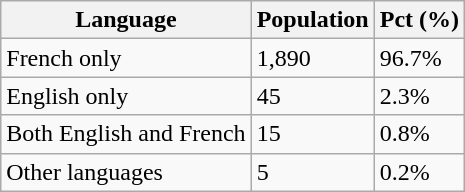<table class="wikitable">
<tr>
<th>Language</th>
<th>Population</th>
<th>Pct (%)</th>
</tr>
<tr>
<td>French only</td>
<td>1,890</td>
<td>96.7%</td>
</tr>
<tr>
<td>English only</td>
<td>45</td>
<td>2.3%</td>
</tr>
<tr>
<td>Both English and French</td>
<td>15</td>
<td>0.8%</td>
</tr>
<tr>
<td>Other languages</td>
<td>5</td>
<td>0.2%</td>
</tr>
</table>
